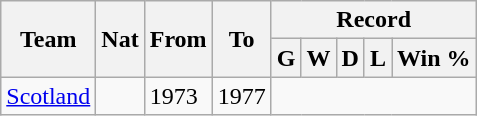<table class="wikitable" style="text-align: center">
<tr>
<th rowspan="2">Team</th>
<th rowspan="2">Nat</th>
<th rowspan="2">From</th>
<th rowspan="2">To</th>
<th colspan="5">Record</th>
</tr>
<tr>
<th>G</th>
<th>W</th>
<th>D</th>
<th>L</th>
<th>Win %</th>
</tr>
<tr>
<td align=left><a href='#'>Scotland</a></td>
<td></td>
<td align=left>1973</td>
<td align=left>1977<br></td>
</tr>
</table>
